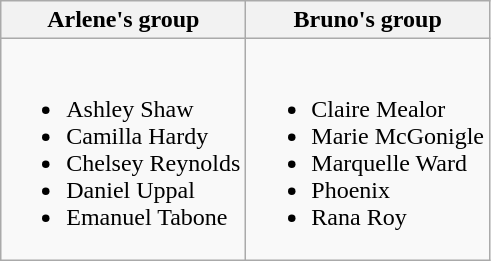<table class="wikitable">
<tr>
<th><strong>Arlene's group</strong></th>
<th><strong>Bruno's group</strong></th>
</tr>
<tr>
<td><br><ul><li>Ashley Shaw</li><li>Camilla Hardy</li><li>Chelsey Reynolds</li><li>Daniel Uppal</li><li>Emanuel Tabone</li></ul></td>
<td><br><ul><li>Claire Mealor</li><li>Marie McGonigle</li><li>Marquelle Ward</li><li>Phoenix</li><li>Rana Roy</li></ul></td>
</tr>
</table>
